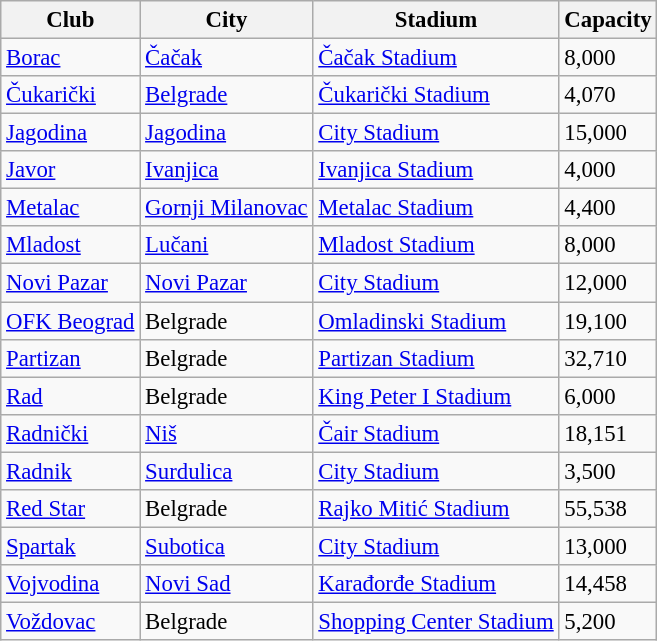<table class="wikitable sortable" style="font-size:95%">
<tr>
<th>Club</th>
<th>City</th>
<th>Stadium</th>
<th>Capacity</th>
</tr>
<tr>
<td><a href='#'>Borac</a></td>
<td><a href='#'>Čačak</a></td>
<td><a href='#'>Čačak Stadium</a></td>
<td>8,000</td>
</tr>
<tr>
<td><a href='#'>Čukarički</a></td>
<td><a href='#'>Belgrade</a></td>
<td><a href='#'>Čukarički Stadium</a></td>
<td>4,070</td>
</tr>
<tr>
<td><a href='#'>Jagodina</a></td>
<td><a href='#'>Jagodina</a></td>
<td><a href='#'>City Stadium</a></td>
<td>15,000</td>
</tr>
<tr>
<td><a href='#'>Javor</a></td>
<td><a href='#'>Ivanjica</a></td>
<td><a href='#'>Ivanjica Stadium</a></td>
<td>4,000</td>
</tr>
<tr>
<td><a href='#'>Metalac</a></td>
<td><a href='#'>Gornji Milanovac</a></td>
<td><a href='#'>Metalac Stadium</a></td>
<td>4,400</td>
</tr>
<tr>
<td><a href='#'>Mladost</a></td>
<td><a href='#'>Lučani</a></td>
<td><a href='#'>Mladost Stadium</a></td>
<td>8,000</td>
</tr>
<tr>
<td><a href='#'>Novi Pazar</a></td>
<td><a href='#'>Novi Pazar</a></td>
<td><a href='#'>City Stadium</a></td>
<td>12,000</td>
</tr>
<tr>
<td><a href='#'>OFK Beograd</a></td>
<td>Belgrade</td>
<td><a href='#'>Omladinski Stadium</a></td>
<td>19,100</td>
</tr>
<tr>
<td><a href='#'>Partizan</a></td>
<td>Belgrade</td>
<td><a href='#'>Partizan Stadium</a></td>
<td>32,710</td>
</tr>
<tr>
<td><a href='#'>Rad</a></td>
<td>Belgrade</td>
<td><a href='#'>King Peter I Stadium</a></td>
<td>6,000</td>
</tr>
<tr>
<td><a href='#'>Radnički</a></td>
<td><a href='#'>Niš</a></td>
<td><a href='#'>Čair Stadium</a></td>
<td>18,151</td>
</tr>
<tr>
<td><a href='#'>Radnik</a></td>
<td><a href='#'>Surdulica</a></td>
<td><a href='#'>City Stadium</a></td>
<td>3,500</td>
</tr>
<tr>
<td><a href='#'>Red Star</a></td>
<td>Belgrade</td>
<td><a href='#'>Rajko Mitić Stadium</a></td>
<td>55,538</td>
</tr>
<tr>
<td><a href='#'>Spartak</a></td>
<td><a href='#'>Subotica</a></td>
<td><a href='#'>City Stadium</a></td>
<td>13,000</td>
</tr>
<tr>
<td><a href='#'>Vojvodina</a></td>
<td><a href='#'>Novi Sad</a></td>
<td><a href='#'>Karađorđe Stadium</a></td>
<td>14,458</td>
</tr>
<tr>
<td><a href='#'>Voždovac</a></td>
<td>Belgrade</td>
<td><a href='#'>Shopping Center Stadium</a></td>
<td>5,200</td>
</tr>
</table>
